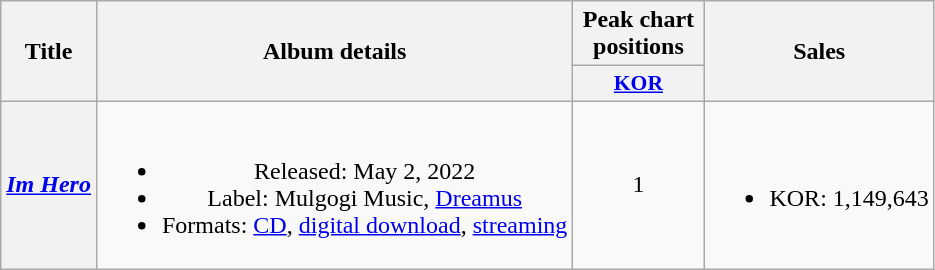<table class="wikitable plainrowheaders" style="text-align:center;">
<tr>
<th scope="col" rowspan="2">Title</th>
<th scope="col" rowspan="2">Album details</th>
<th scope="col" style="width:5em;">Peak chart positions</th>
<th scope="col" rowspan="2">Sales</th>
</tr>
<tr>
<th scope="col" style="width:3em;font-size:90%;"><a href='#'>KOR</a><br></th>
</tr>
<tr>
<th scope="row"><em><a href='#'>Im Hero</a></em></th>
<td><br><ul><li>Released: May 2, 2022</li><li>Label: Mulgogi Music, <a href='#'>Dreamus</a></li><li>Formats: <a href='#'>CD</a>, <a href='#'>digital download</a>, <a href='#'>streaming</a></li></ul></td>
<td>1</td>
<td><br><ul><li>KOR: 1,149,643</li></ul></td>
</tr>
</table>
